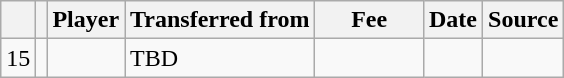<table class="wikitable plainrowheaders sortable">
<tr>
<th></th>
<th></th>
<th scope=col>Player</th>
<th>Transferred from</th>
<th !scope=col; style="width: 65px;">Fee</th>
<th scope=col>Date</th>
<th scope=col>Source</th>
</tr>
<tr>
<td align=center>15</td>
<td align=center></td>
<td></td>
<td>TBD</td>
<td></td>
<td></td>
<td></td>
</tr>
</table>
